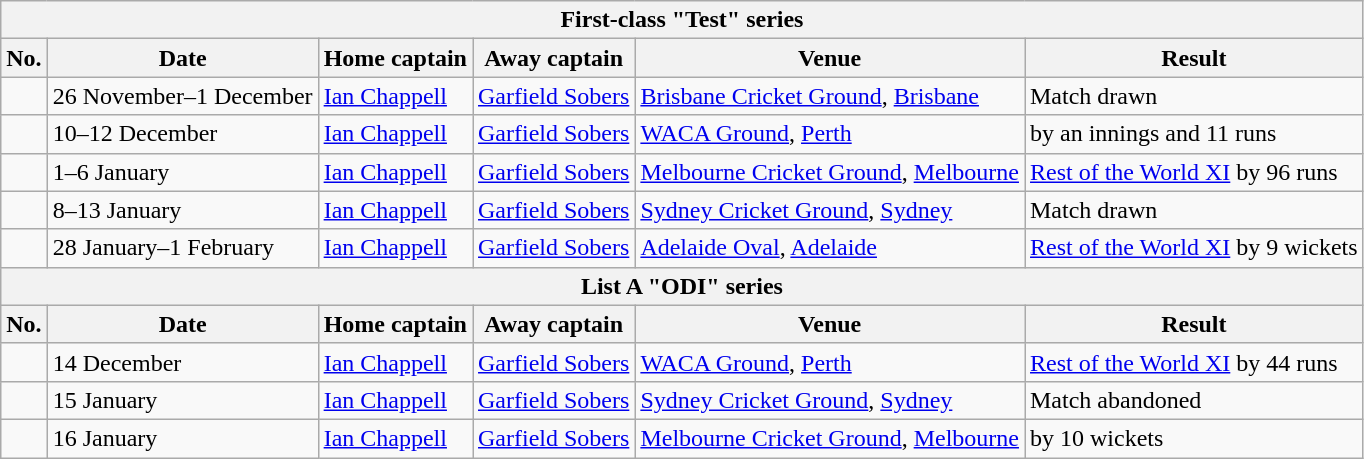<table class="wikitable">
<tr>
<th colspan="9">First-class "Test" series</th>
</tr>
<tr>
<th>No.</th>
<th>Date</th>
<th>Home captain</th>
<th>Away captain</th>
<th>Venue</th>
<th>Result</th>
</tr>
<tr>
<td></td>
<td>26 November–1 December</td>
<td><a href='#'>Ian Chappell</a></td>
<td><a href='#'>Garfield Sobers</a></td>
<td><a href='#'>Brisbane Cricket Ground</a>, <a href='#'>Brisbane</a></td>
<td>Match drawn</td>
</tr>
<tr>
<td></td>
<td>10–12 December</td>
<td><a href='#'>Ian Chappell</a></td>
<td><a href='#'>Garfield Sobers</a></td>
<td><a href='#'>WACA Ground</a>, <a href='#'>Perth</a></td>
<td> by an innings and 11 runs</td>
</tr>
<tr>
<td></td>
<td>1–6 January</td>
<td><a href='#'>Ian Chappell</a></td>
<td><a href='#'>Garfield Sobers</a></td>
<td><a href='#'>Melbourne Cricket Ground</a>, <a href='#'>Melbourne</a></td>
<td><a href='#'>Rest of the World XI</a> by 96 runs</td>
</tr>
<tr>
<td></td>
<td>8–13 January</td>
<td><a href='#'>Ian Chappell</a></td>
<td><a href='#'>Garfield Sobers</a></td>
<td><a href='#'>Sydney Cricket Ground</a>, <a href='#'>Sydney</a></td>
<td>Match drawn</td>
</tr>
<tr>
<td></td>
<td>28 January–1 February</td>
<td><a href='#'>Ian Chappell</a></td>
<td><a href='#'>Garfield Sobers</a></td>
<td><a href='#'>Adelaide Oval</a>, <a href='#'>Adelaide</a></td>
<td><a href='#'>Rest of the World XI</a> by 9 wickets</td>
</tr>
<tr>
<th colspan="9">List A "ODI" series</th>
</tr>
<tr>
<th>No.</th>
<th>Date</th>
<th>Home captain</th>
<th>Away captain</th>
<th>Venue</th>
<th>Result</th>
</tr>
<tr>
<td></td>
<td>14 December</td>
<td><a href='#'>Ian Chappell</a></td>
<td><a href='#'>Garfield Sobers</a></td>
<td><a href='#'>WACA Ground</a>, <a href='#'>Perth</a></td>
<td><a href='#'>Rest of the World XI</a> by 44 runs</td>
</tr>
<tr>
<td></td>
<td>15 January</td>
<td><a href='#'>Ian Chappell</a></td>
<td><a href='#'>Garfield Sobers</a></td>
<td><a href='#'>Sydney Cricket Ground</a>, <a href='#'>Sydney</a></td>
<td>Match abandoned</td>
</tr>
<tr>
<td></td>
<td>16 January</td>
<td><a href='#'>Ian Chappell</a></td>
<td><a href='#'>Garfield Sobers</a></td>
<td><a href='#'>Melbourne Cricket Ground</a>, <a href='#'>Melbourne</a></td>
<td> by 10 wickets</td>
</tr>
</table>
